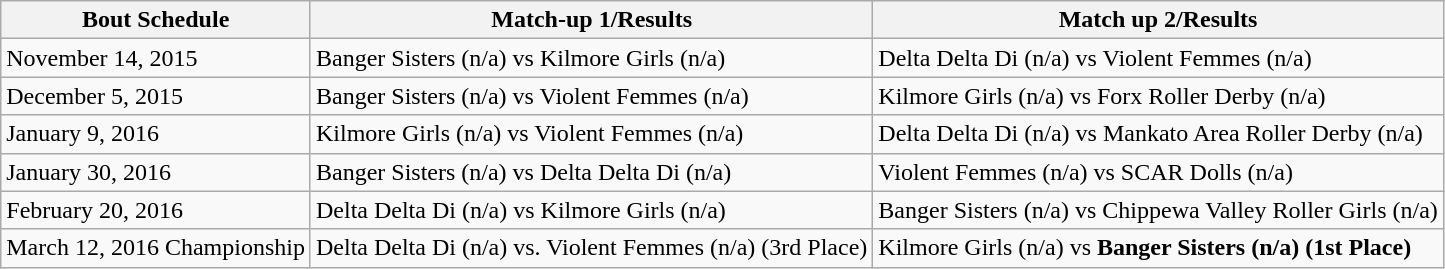<table class="wikitable">
<tr>
<th>Bout Schedule</th>
<th>Match-up 1/Results</th>
<th>Match up 2/Results</th>
</tr>
<tr>
<td>November 14, 2015</td>
<td>Banger Sisters (n/a) vs Kilmore Girls (n/a)</td>
<td>Delta Delta Di (n/a) vs Violent Femmes (n/a)</td>
</tr>
<tr>
<td>December 5, 2015</td>
<td>Banger Sisters (n/a) vs Violent Femmes (n/a)</td>
<td>Kilmore Girls (n/a) vs Forx Roller Derby (n/a)</td>
</tr>
<tr>
<td>January 9, 2016</td>
<td>Kilmore Girls (n/a) vs Violent Femmes (n/a)</td>
<td>Delta Delta Di (n/a) vs Mankato Area Roller Derby (n/a)</td>
</tr>
<tr>
<td>January 30, 2016</td>
<td>Banger Sisters (n/a) vs Delta Delta Di (n/a)</td>
<td>Violent Femmes (n/a) vs SCAR Dolls (n/a)</td>
</tr>
<tr>
<td>February 20, 2016</td>
<td>Delta Delta Di (n/a) vs Kilmore Girls (n/a)</td>
<td>Banger Sisters (n/a) vs Chippewa Valley Roller Girls (n/a)</td>
</tr>
<tr>
<td>March 12, 2016 Championship</td>
<td>Delta Delta Di (n/a) vs. Violent Femmes (n/a) (3rd Place)</td>
<td>Kilmore Girls (n/a) vs <strong>Banger Sisters (n/a) (1st Place)</strong></td>
</tr>
</table>
